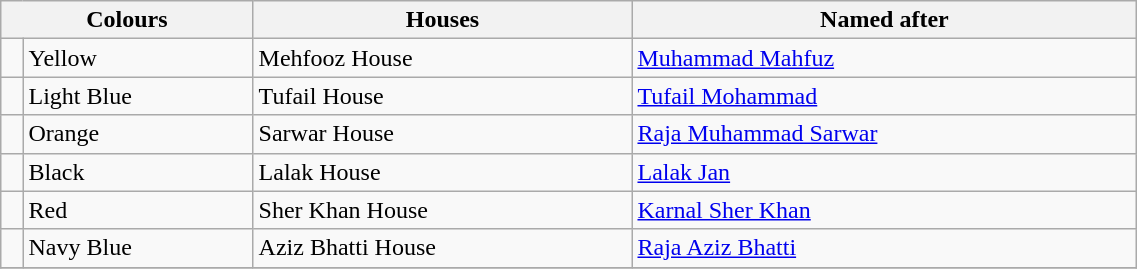<table class="wikitable plainrowheaders" width="60%" textcolor:#000;">
<tr>
<th class="unsortable" colspan=2>Colours</th>
<th scope="col">Houses</th>
<th scope="col">Named after</th>
</tr>
<tr>
<td></td>
<td>Yellow</td>
<td>Mehfooz House</td>
<td><a href='#'>Muhammad Mahfuz</a></td>
</tr>
<tr>
<td></td>
<td>Light Blue</td>
<td>Tufail House</td>
<td><a href='#'>Tufail Mohammad</a></td>
</tr>
<tr>
<td></td>
<td>Orange</td>
<td>Sarwar House</td>
<td><a href='#'>Raja Muhammad Sarwar</a></td>
</tr>
<tr>
<td></td>
<td>Black</td>
<td>Lalak House</td>
<td><a href='#'>Lalak Jan</a></td>
</tr>
<tr>
<td></td>
<td>Red</td>
<td>Sher Khan House</td>
<td><a href='#'>Karnal Sher Khan</a></td>
</tr>
<tr>
<td></td>
<td>Navy Blue</td>
<td>Aziz Bhatti House</td>
<td><a href='#'>Raja Aziz Bhatti</a></td>
</tr>
<tr>
</tr>
</table>
